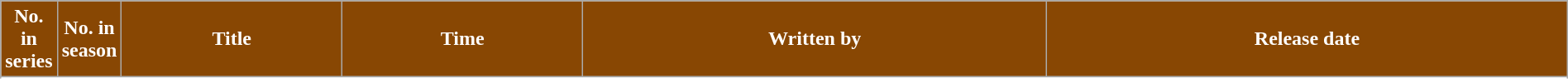<table class="wikitable plainrowheaders" style="width:100%; margin-right:0;">
<tr>
<th style="background:#884703; color:#fff; width:3%;">No. in<br>series</th>
<th style="background:#884703; color:#fff; width:3%;">No. in<br>season</th>
<th style="background:#884703; color:#fff;">Title</th>
<th style="background:#884703; color:#fff;">Time</th>
<th style="background:#884703; color:#fff;">Written by</th>
<th style="background:#884703; color:#fff;">Release date</th>
</tr>
<tr>
</tr>
<tr>
</tr>
<tr>
</tr>
</table>
